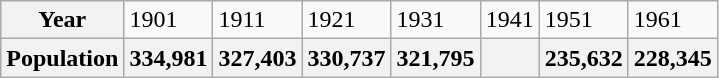<table class="wikitable">
<tr>
<th>Year</th>
<td>1901</td>
<td>1911</td>
<td>1921</td>
<td>1931</td>
<td>1941</td>
<td>1951</td>
<td>1961</td>
</tr>
<tr>
<th>Population</th>
<th>334,981</th>
<th>327,403</th>
<th>330,737</th>
<th>321,795</th>
<th></th>
<th>235,632</th>
<th>228,345</th>
</tr>
</table>
